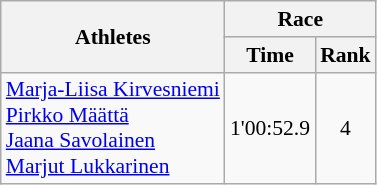<table class="wikitable" border="1" style="font-size:90%">
<tr>
<th rowspan=2>Athletes</th>
<th colspan=2>Race</th>
</tr>
<tr>
<th>Time</th>
<th>Rank</th>
</tr>
<tr>
<td><a href='#'>Marja-Liisa Kirvesniemi</a><br><a href='#'>Pirkko Määttä</a><br><a href='#'>Jaana Savolainen</a><br><a href='#'>Marjut Lukkarinen</a></td>
<td align=center>1'00:52.9</td>
<td align=center>4</td>
</tr>
</table>
